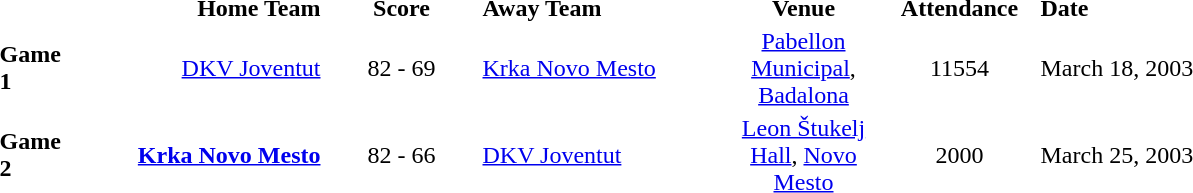<table style="text-align:center" cellpadding=1 border=0>
<tr>
<th width=50></th>
<th width=160 align=right>Home Team</th>
<th width=100>Score</th>
<th width=160 align=left>Away Team</th>
<th width=100>Venue</th>
<th width=100>Attendance</th>
<th width=200 align=left>Date</th>
</tr>
<tr>
<td align=left><strong>Game 1</strong></td>
<td align=right><a href='#'>DKV Joventut</a> </td>
<td>82 - 69</td>
<td align=left> <a href='#'>Krka Novo Mesto</a></td>
<td><a href='#'>Pabellon Municipal</a>, <a href='#'>Badalona</a></td>
<td>11554</td>
<td align=left>March 18, 2003</td>
</tr>
<tr>
<td align=left><strong>Game 2</strong></td>
<td align=right><strong><a href='#'>Krka Novo Mesto</a></strong> </td>
<td>82 - 66</td>
<td align=left> <a href='#'>DKV Joventut</a></td>
<td><a href='#'>Leon Štukelj Hall</a>, <a href='#'>Novo Mesto</a></td>
<td>2000</td>
<td align=left>March 25, 2003</td>
</tr>
</table>
